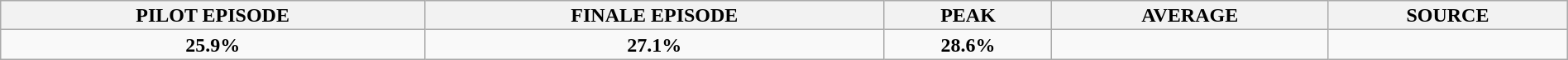<table class="wikitable" style="text-align:center; background:#f9f9f9; line-height:16px;" width="100%">
<tr>
<th>PILOT EPISODE</th>
<th>FINALE EPISODE</th>
<th>PEAK</th>
<th>AVERAGE</th>
<th>SOURCE</th>
</tr>
<tr>
<td><strong>25.9%</strong></td>
<td><strong>27.1%</strong></td>
<td><strong>28.6%</strong></td>
<td></td>
<td></td>
</tr>
</table>
